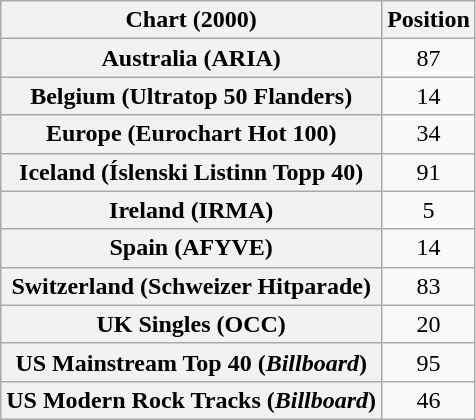<table class="wikitable sortable plainrowheaders" style="text-align:center">
<tr>
<th>Chart (2000)</th>
<th>Position</th>
</tr>
<tr>
<th scope="row">Australia (ARIA)</th>
<td>87</td>
</tr>
<tr>
<th scope="row">Belgium (Ultratop 50 Flanders)</th>
<td>14</td>
</tr>
<tr>
<th scope="row">Europe (Eurochart Hot 100)</th>
<td>34</td>
</tr>
<tr>
<th scope="row">Iceland (Íslenski Listinn Topp 40)</th>
<td>91</td>
</tr>
<tr>
<th scope="row">Ireland (IRMA)</th>
<td>5</td>
</tr>
<tr>
<th scope="row">Spain (AFYVE)</th>
<td>14</td>
</tr>
<tr>
<th scope="row">Switzerland (Schweizer Hitparade)</th>
<td>83</td>
</tr>
<tr>
<th scope="row">UK Singles (OCC)</th>
<td>20</td>
</tr>
<tr>
<th scope="row">US Mainstream Top 40 (<em>Billboard</em>)</th>
<td>95</td>
</tr>
<tr>
<th scope="row">US Modern Rock Tracks (<em>Billboard</em>)</th>
<td>46</td>
</tr>
</table>
